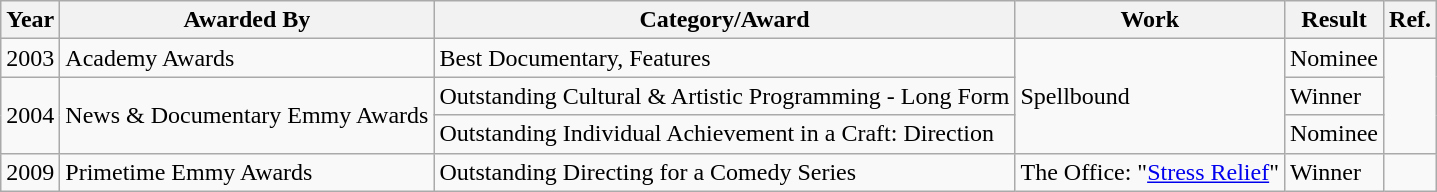<table class="wikitable">
<tr>
<th>Year</th>
<th><strong>Awarded By</strong></th>
<th><strong>Category/Award</strong></th>
<th><strong>Work</strong></th>
<th>Result</th>
<th>Ref.</th>
</tr>
<tr>
<td>2003</td>
<td>Academy Awards</td>
<td>Best Documentary, Features</td>
<td rowspan=3>Spellbound</td>
<td>Nominee</td>
<td rowspan=3></td>
</tr>
<tr>
<td rowspan=2>2004</td>
<td rowspan=2>News & Documentary Emmy Awards</td>
<td>Outstanding Cultural & Artistic Programming - Long Form</td>
<td>Winner</td>
</tr>
<tr>
<td>Outstanding Individual Achievement in a Craft: Direction</td>
<td>Nominee</td>
</tr>
<tr>
<td>2009</td>
<td>Primetime Emmy Awards</td>
<td>Outstanding Directing for a Comedy Series</td>
<td>The Office: "<a href='#'>Stress Relief</a>"</td>
<td>Winner</td>
<td></td>
</tr>
</table>
